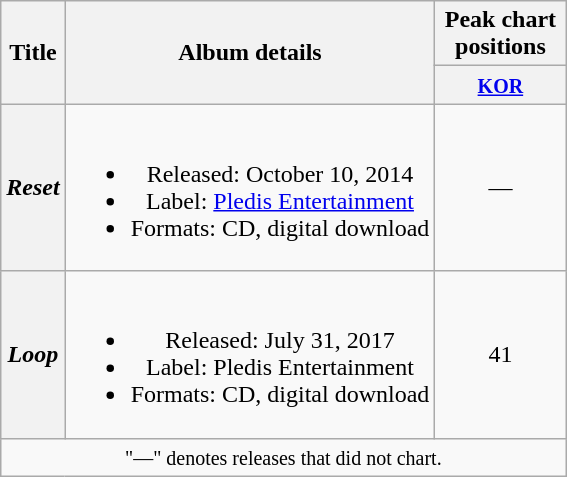<table class="wikitable plainrowheaders" style="text-align:center;">
<tr>
<th scope="col" rowspan="2">Title</th>
<th scope="col" rowspan="2">Album details</th>
<th scope="col" colspan="1" style="width:5em;">Peak chart positions</th>
</tr>
<tr>
<th><small><a href='#'>KOR</a></small><br></th>
</tr>
<tr>
<th scope="row"><em>Reset</em></th>
<td><br><ul><li>Released: October 10, 2014</li><li>Label: <a href='#'>Pledis Entertainment</a></li><li>Formats: CD, digital download</li></ul></td>
<td>—</td>
</tr>
<tr>
<th scope="row"><em>Loop</em></th>
<td><br><ul><li>Released: July 31, 2017</li><li>Label: Pledis Entertainment</li><li>Formats: CD, digital download</li></ul></td>
<td>41</td>
</tr>
<tr>
<td colspan="4" align="center"><small>"—" denotes releases that did not chart.</small></td>
</tr>
</table>
